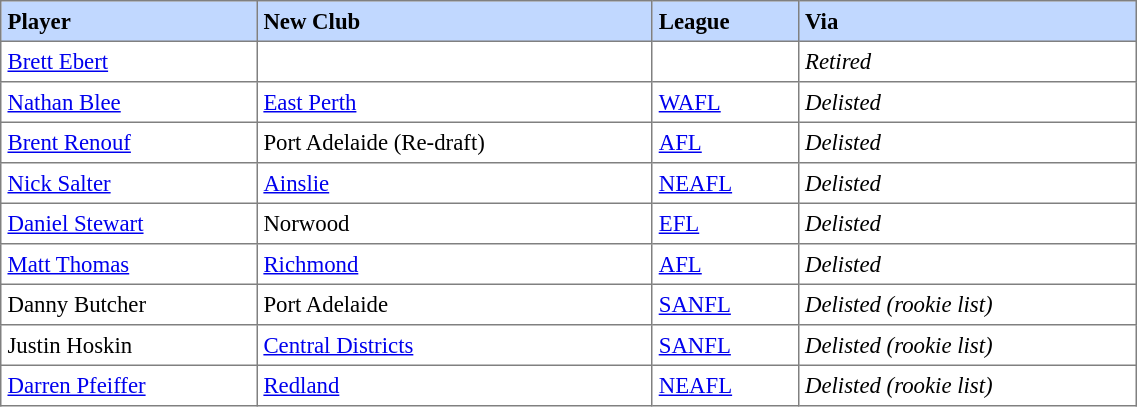<table border="1" cellpadding="4" cellspacing="0"  style="text-align:left; font-size:95%; border-collapse:collapse; width:60%;">
<tr style="background:#C1D8FF;">
<th>Player</th>
<th>New Club</th>
<th>League</th>
<th>Via</th>
</tr>
<tr>
<td><a href='#'>Brett Ebert</a></td>
<td></td>
<td></td>
<td><em>Retired</em></td>
</tr>
<tr>
<td><a href='#'>Nathan Blee</a></td>
<td><a href='#'>East Perth</a></td>
<td><a href='#'>WAFL</a></td>
<td><em>Delisted</em></td>
</tr>
<tr>
<td><a href='#'>Brent Renouf</a></td>
<td>Port Adelaide (Re-draft)</td>
<td><a href='#'>AFL</a></td>
<td><em>Delisted</em></td>
</tr>
<tr>
<td><a href='#'>Nick Salter</a></td>
<td><a href='#'>Ainslie</a></td>
<td><a href='#'>NEAFL</a></td>
<td><em>Delisted</em></td>
</tr>
<tr>
<td><a href='#'>Daniel Stewart</a></td>
<td>Norwood</td>
<td><a href='#'>EFL</a></td>
<td><em>Delisted</em></td>
</tr>
<tr>
<td><a href='#'>Matt Thomas</a></td>
<td><a href='#'>Richmond</a></td>
<td><a href='#'>AFL</a></td>
<td><em>Delisted</em></td>
</tr>
<tr>
<td>Danny Butcher</td>
<td>Port Adelaide</td>
<td><a href='#'>SANFL</a></td>
<td><em>Delisted (rookie list)</em></td>
</tr>
<tr>
<td>Justin Hoskin</td>
<td><a href='#'>Central Districts</a></td>
<td><a href='#'>SANFL</a></td>
<td><em>Delisted (rookie list)</em></td>
</tr>
<tr>
<td><a href='#'>Darren Pfeiffer</a></td>
<td><a href='#'>Redland</a></td>
<td><a href='#'>NEAFL</a></td>
<td><em>Delisted (rookie list)</em></td>
</tr>
</table>
